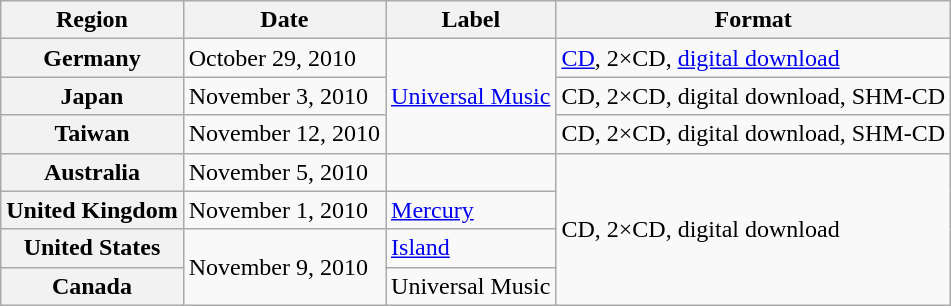<table class="wikitable plainrowheaders">
<tr>
<th scope="col">Region</th>
<th scope="col">Date</th>
<th scope="col">Label</th>
<th scope="col">Format</th>
</tr>
<tr>
<th scope="row">Germany</th>
<td>October 29, 2010</td>
<td rowspan="3"><a href='#'>Universal Music</a></td>
<td><a href='#'>CD</a>, 2×CD, <a href='#'>digital download</a></td>
</tr>
<tr>
<th scope="row">Japan</th>
<td>November 3, 2010</td>
<td>CD, 2×CD, digital download, SHM-CD</td>
</tr>
<tr>
<th scope="row">Taiwan</th>
<td>November 12, 2010</td>
<td>CD, 2×CD, digital download, SHM-CD</td>
</tr>
<tr>
<th scope="row">Australia</th>
<td>November 5, 2010</td>
<td></td>
<td rowspan="4">CD, 2×CD, digital download</td>
</tr>
<tr>
<th scope="row">United Kingdom</th>
<td>November 1, 2010</td>
<td><a href='#'>Mercury</a></td>
</tr>
<tr>
<th scope="row">United States</th>
<td rowspan="2">November 9, 2010</td>
<td><a href='#'>Island</a></td>
</tr>
<tr>
<th scope="row">Canada</th>
<td>Universal Music</td>
</tr>
</table>
